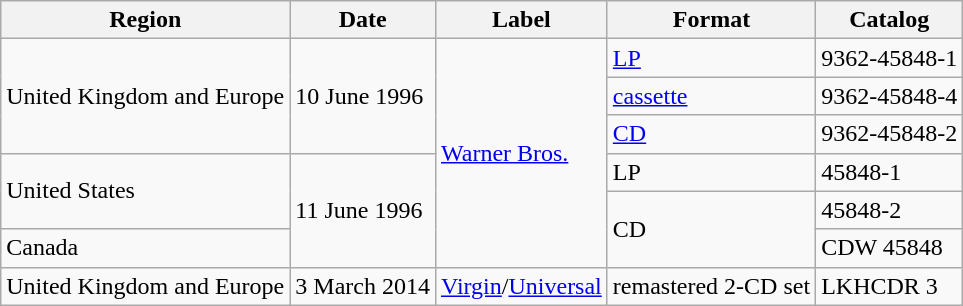<table class="wikitable">
<tr>
<th>Region</th>
<th>Date</th>
<th>Label</th>
<th>Format</th>
<th>Catalog</th>
</tr>
<tr>
<td rowspan="3">United Kingdom and Europe</td>
<td rowspan="3">10 June 1996</td>
<td rowspan="6"><a href='#'>Warner Bros.</a></td>
<td><a href='#'>LP</a></td>
<td>9362-45848-1</td>
</tr>
<tr>
<td><a href='#'>cassette</a></td>
<td>9362-45848-4</td>
</tr>
<tr>
<td><a href='#'>CD</a></td>
<td>9362-45848-2</td>
</tr>
<tr>
<td rowspan="2">United States</td>
<td rowspan="3">11 June 1996</td>
<td>LP</td>
<td>45848-1</td>
</tr>
<tr>
<td rowspan="2">CD</td>
<td>45848-2</td>
</tr>
<tr>
<td>Canada</td>
<td>CDW 45848</td>
</tr>
<tr>
<td>United Kingdom and Europe</td>
<td>3 March 2014</td>
<td><a href='#'>Virgin</a>/<a href='#'>Universal</a></td>
<td>remastered 2-CD set</td>
<td>LKHCDR 3</td>
</tr>
</table>
